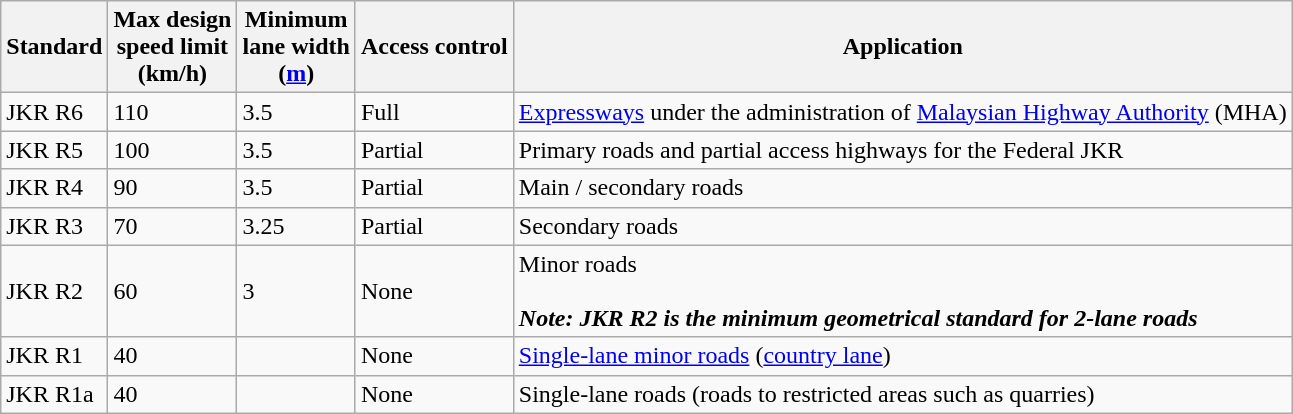<table class="wikitable">
<tr>
<th>Standard</th>
<th>Max design<br>speed limit<br>(km/h)</th>
<th>Minimum <br>lane width<br>(<a href='#'>m</a>)</th>
<th>Access control</th>
<th>Application</th>
</tr>
<tr>
<td>JKR R6</td>
<td>110</td>
<td>3.5</td>
<td>Full</td>
<td><a href='#'>Expressways</a> under the administration of <a href='#'>Malaysian Highway Authority</a> (MHA)</td>
</tr>
<tr>
<td>JKR R5</td>
<td>100</td>
<td>3.5</td>
<td>Partial</td>
<td>Primary roads and partial access highways for the Federal JKR</td>
</tr>
<tr>
<td>JKR R4</td>
<td>90</td>
<td>3.5</td>
<td>Partial</td>
<td>Main / secondary roads</td>
</tr>
<tr>
<td>JKR R3</td>
<td>70</td>
<td>3.25</td>
<td>Partial</td>
<td>Secondary roads</td>
</tr>
<tr>
<td>JKR R2</td>
<td>60</td>
<td>3</td>
<td>None</td>
<td>Minor roads<br><br><strong><em>Note:<strong> JKR R2 is the minimum geometrical standard for 2-lane roads<em></td>
</tr>
<tr>
<td>JKR R1</td>
<td>40</td>
<td></td>
<td>None</td>
<td><a href='#'>Single-lane minor roads</a> (<a href='#'>country lane</a>)</td>
</tr>
<tr>
<td>JKR R1a</td>
<td>40</td>
<td></td>
<td>None</td>
<td>Single-lane roads (roads to restricted areas such as quarries)</td>
</tr>
</table>
